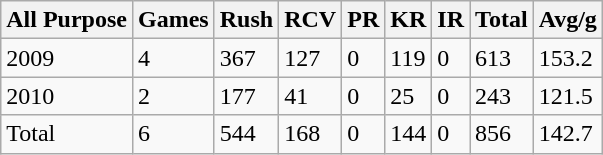<table class="wikitable">
<tr>
<th><strong>All Purpose</strong></th>
<th>Games</th>
<th>Rush</th>
<th>RCV</th>
<th>PR</th>
<th>KR</th>
<th>IR</th>
<th>Total</th>
<th>Avg/g</th>
</tr>
<tr>
<td>2009</td>
<td>4</td>
<td>367</td>
<td>127</td>
<td>0</td>
<td>119</td>
<td>0</td>
<td>613</td>
<td>153.2</td>
</tr>
<tr>
<td>2010</td>
<td>2</td>
<td>177</td>
<td>41</td>
<td>0</td>
<td>25</td>
<td>0</td>
<td>243</td>
<td>121.5</td>
</tr>
<tr>
<td>Total</td>
<td>6</td>
<td>544</td>
<td>168</td>
<td>0</td>
<td>144</td>
<td>0</td>
<td>856</td>
<td>142.7</td>
</tr>
</table>
